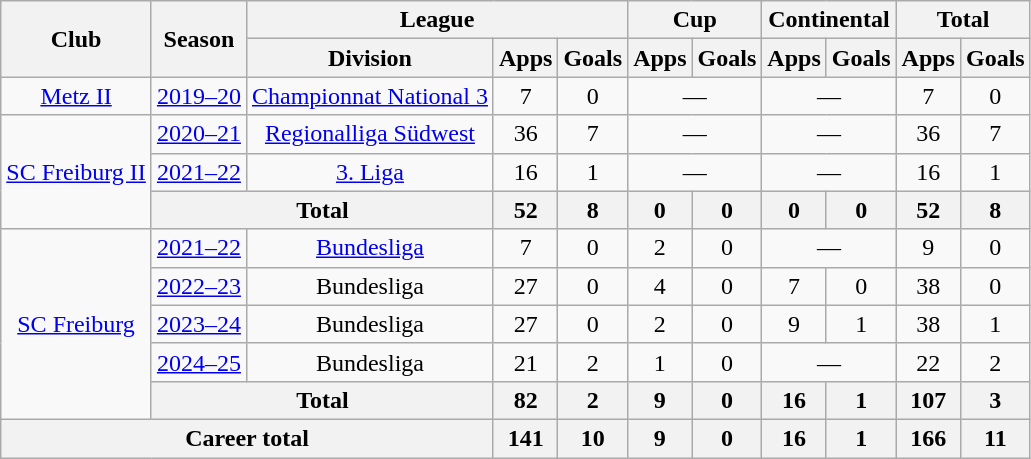<table class="wikitable" Style="text-align: center;">
<tr>
<th rowspan="2">Club</th>
<th rowspan="2">Season</th>
<th colspan="3">League</th>
<th colspan="2">Cup</th>
<th colspan="2">Continental</th>
<th colspan="2">Total</th>
</tr>
<tr>
<th>Division</th>
<th>Apps</th>
<th>Goals</th>
<th>Apps</th>
<th>Goals</th>
<th>Apps</th>
<th>Goals</th>
<th>Apps</th>
<th>Goals</th>
</tr>
<tr>
<td><a href='#'>Metz II</a></td>
<td><a href='#'>2019–20</a></td>
<td><a href='#'>Championnat National 3</a></td>
<td>7</td>
<td>0</td>
<td colspan="2">—</td>
<td colspan="2">—</td>
<td>7</td>
<td>0</td>
</tr>
<tr>
<td rowspan="3"><a href='#'>SC Freiburg II</a></td>
<td><a href='#'>2020–21</a></td>
<td><a href='#'>Regionalliga Südwest</a></td>
<td>36</td>
<td>7</td>
<td colspan="2">—</td>
<td colspan="2">—</td>
<td>36</td>
<td>7</td>
</tr>
<tr>
<td><a href='#'>2021–22</a></td>
<td><a href='#'>3. Liga</a></td>
<td>16</td>
<td>1</td>
<td colspan="2">—</td>
<td colspan="2">—</td>
<td>16</td>
<td>1</td>
</tr>
<tr>
<th colspan="2">Total</th>
<th>52</th>
<th>8</th>
<th>0</th>
<th>0</th>
<th>0</th>
<th>0</th>
<th>52</th>
<th>8</th>
</tr>
<tr>
<td rowspan="5"><a href='#'>SC Freiburg</a></td>
<td><a href='#'>2021–22</a></td>
<td><a href='#'>Bundesliga</a></td>
<td>7</td>
<td>0</td>
<td>2</td>
<td>0</td>
<td colspan="2">—</td>
<td>9</td>
<td>0</td>
</tr>
<tr>
<td><a href='#'>2022–23</a></td>
<td>Bundesliga</td>
<td>27</td>
<td>0</td>
<td>4</td>
<td>0</td>
<td>7</td>
<td>0</td>
<td>38</td>
<td>0</td>
</tr>
<tr>
<td><a href='#'>2023–24</a></td>
<td>Bundesliga</td>
<td>27</td>
<td>0</td>
<td>2</td>
<td>0</td>
<td>9</td>
<td>1</td>
<td>38</td>
<td>1</td>
</tr>
<tr>
<td><a href='#'>2024–25</a></td>
<td>Bundesliga</td>
<td>21</td>
<td>2</td>
<td>1</td>
<td>0</td>
<td colspan="2">—</td>
<td>22</td>
<td>2</td>
</tr>
<tr>
<th colspan="2">Total</th>
<th>82</th>
<th>2</th>
<th>9</th>
<th>0</th>
<th>16</th>
<th>1</th>
<th>107</th>
<th>3</th>
</tr>
<tr>
<th colspan="3">Career total</th>
<th>141</th>
<th>10</th>
<th>9</th>
<th>0</th>
<th>16</th>
<th>1</th>
<th>166</th>
<th>11</th>
</tr>
</table>
